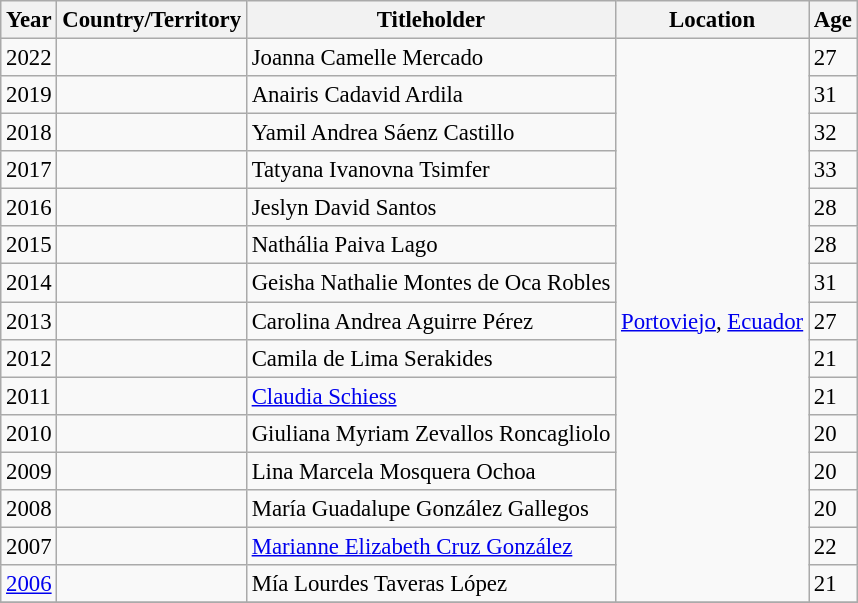<table class="wikitable " style="font-size: 95%">
<tr>
<th>Year</th>
<th>Country/Territory</th>
<th>Titleholder</th>
<th>Location</th>
<th>Age</th>
</tr>
<tr>
<td>2022</td>
<td></td>
<td>Joanna Camelle Mercado</td>
<td rowspan="15"><a href='#'>Portoviejo</a>, <a href='#'>Ecuador</a></td>
<td>27</td>
</tr>
<tr>
<td>2019</td>
<td></td>
<td>Anairis Cadavid Ardila</td>
<td>31</td>
</tr>
<tr>
<td>2018</td>
<td></td>
<td>Yamil Andrea Sáenz Castillo</td>
<td>32</td>
</tr>
<tr>
<td>2017</td>
<td></td>
<td>Tatyana Ivanovna Tsimfer</td>
<td>33</td>
</tr>
<tr>
<td>2016</td>
<td></td>
<td>Jeslyn David Santos</td>
<td>28</td>
</tr>
<tr>
<td>2015</td>
<td></td>
<td>Nathália Paiva Lago</td>
<td>28</td>
</tr>
<tr>
<td>2014</td>
<td></td>
<td>Geisha Nathalie Montes de Oca Robles</td>
<td>31</td>
</tr>
<tr>
<td>2013</td>
<td></td>
<td>Carolina Andrea Aguirre Pérez</td>
<td>27</td>
</tr>
<tr>
<td>2012</td>
<td></td>
<td>Camila de Lima Serakides</td>
<td>21</td>
</tr>
<tr>
<td>2011</td>
<td></td>
<td><a href='#'>Claudia Schiess</a></td>
<td>21</td>
</tr>
<tr>
<td>2010</td>
<td></td>
<td>Giuliana Myriam Zevallos Roncagliolo</td>
<td>20</td>
</tr>
<tr>
<td>2009</td>
<td></td>
<td>Lina Marcela Mosquera Ochoa</td>
<td>20</td>
</tr>
<tr>
<td>2008</td>
<td></td>
<td>María Guadalupe González Gallegos</td>
<td>20</td>
</tr>
<tr>
<td>2007</td>
<td></td>
<td><a href='#'>Marianne Elizabeth Cruz González</a></td>
<td>22</td>
</tr>
<tr>
<td><a href='#'>2006</a></td>
<td></td>
<td>Mía Lourdes Taveras López</td>
<td>21</td>
</tr>
<tr>
</tr>
</table>
